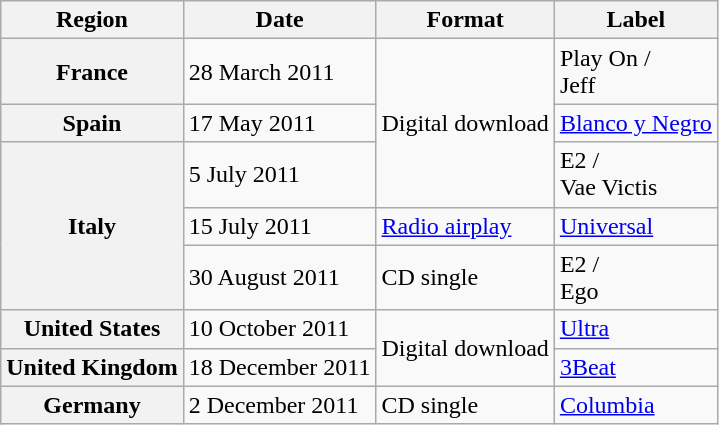<table class="wikitable plainrowheaders unsortable">
<tr>
<th>Region</th>
<th>Date</th>
<th>Format</th>
<th>Label</th>
</tr>
<tr>
<th scope="row">France</th>
<td>28 March 2011</td>
<td rowspan="3">Digital download</td>
<td>Play On /<br>Jeff</td>
</tr>
<tr>
<th scope="row">Spain</th>
<td>17 May 2011</td>
<td><a href='#'>Blanco y Negro</a></td>
</tr>
<tr>
<th scope="row" rowspan="3">Italy</th>
<td>5 July 2011</td>
<td>E2 /<br>Vae Victis</td>
</tr>
<tr>
<td>15 July 2011</td>
<td><a href='#'>Radio airplay</a></td>
<td><a href='#'>Universal</a></td>
</tr>
<tr>
<td>30 August 2011</td>
<td>CD single</td>
<td>E2 /<br>Ego</td>
</tr>
<tr>
<th scope="row">United States</th>
<td>10 October 2011</td>
<td rowspan="2">Digital download</td>
<td><a href='#'>Ultra</a></td>
</tr>
<tr>
<th scope="row">United Kingdom</th>
<td>18 December 2011</td>
<td><a href='#'>3Beat</a></td>
</tr>
<tr>
<th scope="row">Germany</th>
<td>2 December 2011</td>
<td>CD single</td>
<td><a href='#'>Columbia</a></td>
</tr>
</table>
